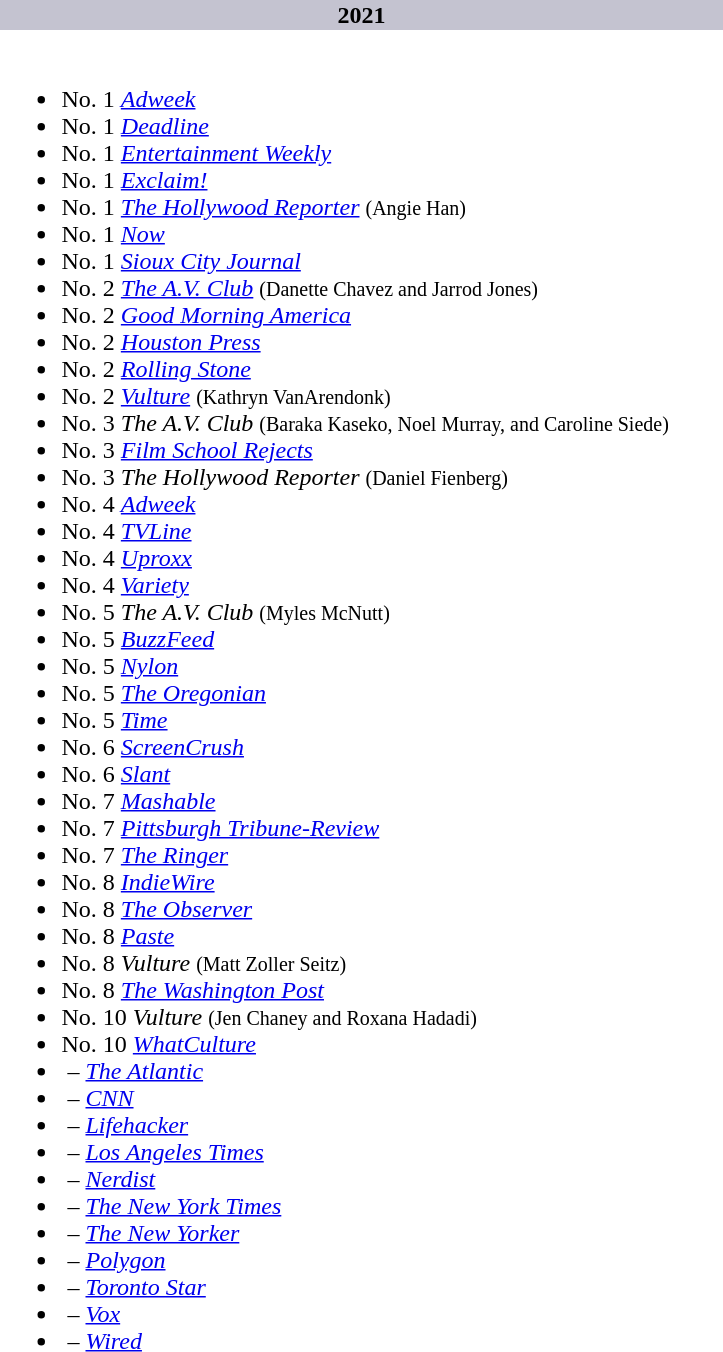<table class="collapsible collapsed">
<tr>
<th style="width:30em; background:#C4C3D0; text-align:center">2021</th>
</tr>
<tr>
<td colspan=><br><ul><li>No. 1 <em><a href='#'>Adweek</a></em></li><li>No. 1 <em><a href='#'>Deadline</a></em></li><li>No. 1 <em><a href='#'>Entertainment Weekly</a></em></li><li>No. 1 <em><a href='#'>Exclaim!</a></em></li><li>No. 1 <em><a href='#'>The Hollywood Reporter</a></em> <small>(Angie Han)</small></li><li>No. 1 <em><a href='#'>Now</a></em></li><li>No. 1 <em><a href='#'>Sioux City Journal</a></em></li><li>No. 2 <em><a href='#'>The A.V. Club</a></em> <small>(Danette Chavez and Jarrod Jones)</small></li><li>No. 2 <em><a href='#'>Good Morning America</a></em></li><li>No. 2 <em><a href='#'>Houston Press</a></em></li><li>No. 2 <em><a href='#'>Rolling Stone</a></em></li><li>No. 2 <em><a href='#'>Vulture</a></em> <small>(Kathryn VanArendonk)</small></li><li>No. 3 <em>The A.V. Club</em> <small>(Baraka Kaseko, Noel Murray, and Caroline Siede)</small></li><li>No. 3 <em><a href='#'>Film School Rejects</a></em></li><li>No. 3 <em>The Hollywood Reporter</em> <small>(Daniel Fienberg)</small></li><li>No. 4 <em><a href='#'>Adweek</a></em></li><li>No. 4 <em><a href='#'>TVLine</a></em></li><li>No. 4 <em><a href='#'>Uproxx</a></em></li><li>No. 4 <em><a href='#'>Variety</a></em></li><li>No. 5 <em>The A.V. Club</em> <small>(Myles McNutt)</small></li><li>No. 5 <em><a href='#'>BuzzFeed</a></em></li><li>No. 5 <em><a href='#'>Nylon</a></em></li><li>No. 5 <em><a href='#'>The Oregonian</a></em></li><li>No. 5 <em><a href='#'>Time</a></em></li><li>No. 6 <em><a href='#'>ScreenCrush</a></em></li><li>No. 6 <em><a href='#'>Slant</a></em></li><li>No. 7 <em><a href='#'>Mashable</a></em></li><li>No. 7 <em><a href='#'>Pittsburgh Tribune-Review</a></em></li><li>No. 7 <em><a href='#'>The Ringer</a></em></li><li>No. 8 <em><a href='#'>IndieWire</a></em></li><li>No. 8 <em><a href='#'>The Observer</a></em></li><li>No. 8 <em><a href='#'>Paste</a></em></li><li>No. 8 <em>Vulture</em> <small>(Matt Zoller Seitz)</small></li><li>No. 8 <em><a href='#'>The Washington Post</a></em></li><li>No. 10 <em>Vulture</em> <small>(Jen Chaney and Roxana Hadadi)</small></li><li>No. 10 <em><a href='#'>WhatCulture</a></em></li><li> – <em><a href='#'>The Atlantic</a></em></li><li> – <em><a href='#'>CNN</a></em></li><li> – <em><a href='#'>Lifehacker</a></em></li><li> – <em><a href='#'>Los Angeles Times</a></em></li><li> – <em><a href='#'>Nerdist</a></em></li><li> – <em><a href='#'>The New York Times</a></em></li><li> – <em><a href='#'>The New Yorker</a></em></li><li> – <em><a href='#'>Polygon</a></em></li><li> – <em><a href='#'>Toronto Star</a></em></li><li> – <em><a href='#'>Vox</a></em></li><li> – <em><a href='#'>Wired</a></em></li></ul></td>
</tr>
</table>
